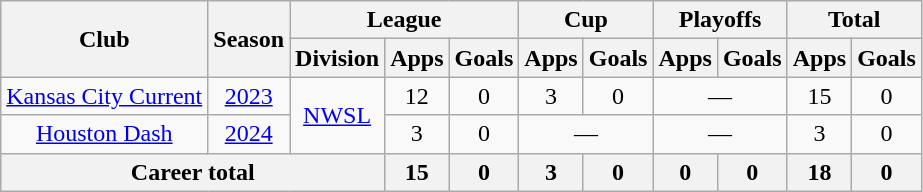<table class="wikitable" style="text-align: center;">
<tr>
<th rowspan="2">Club</th>
<th rowspan="2">Season</th>
<th colspan="3">League</th>
<th colspan="2">Cup</th>
<th colspan="2">Playoffs</th>
<th colspan="2">Total</th>
</tr>
<tr>
<th>Division</th>
<th>Apps</th>
<th>Goals</th>
<th>Apps</th>
<th>Goals</th>
<th>Apps</th>
<th>Goals</th>
<th>Apps</th>
<th>Goals</th>
</tr>
<tr>
<td><a href='#'>Kansas City Current</a></td>
<td><a href='#'>2023</a></td>
<td rowspan="2"><a href='#'>NWSL</a></td>
<td>12</td>
<td>0</td>
<td>3</td>
<td>0</td>
<td colspan="2">—</td>
<td>15</td>
<td>0</td>
</tr>
<tr>
<td><a href='#'>Houston Dash</a></td>
<td><a href='#'>2024</a></td>
<td>3</td>
<td>0</td>
<td colspan="2">—</td>
<td colspan="2">—</td>
<td>3</td>
<td>0</td>
</tr>
<tr>
<th colspan="3">Career total</th>
<th>15</th>
<th>0</th>
<th>3</th>
<th>0</th>
<th>0</th>
<th>0</th>
<th>18</th>
<th>0</th>
</tr>
</table>
